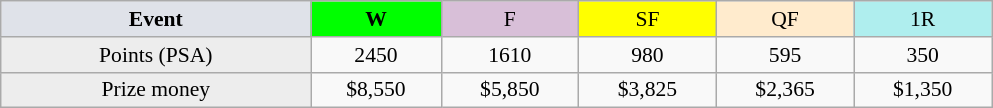<table class=wikitable style=font-size:90%;text-align:center>
<tr>
<td width=200 colspan=1 bgcolor=#dfe2e9><strong>Event</strong></td>
<td width=80 bgcolor=lime><strong>W</strong></td>
<td width=85 bgcolor=#D8BFD8>F</td>
<td width=85 bgcolor=#FFFF00>SF</td>
<td width=85 bgcolor=#ffebcd>QF</td>
<td width=85 bgcolor=#afeeee>1R</td>
</tr>
<tr>
<td bgcolor=#EDEDED>Points (PSA)</td>
<td>2450</td>
<td>1610</td>
<td>980</td>
<td>595</td>
<td>350</td>
</tr>
<tr>
<td bgcolor=#EDEDED>Prize money</td>
<td>$8,550</td>
<td>$5,850</td>
<td>$3,825</td>
<td>$2,365</td>
<td>$1,350</td>
</tr>
</table>
